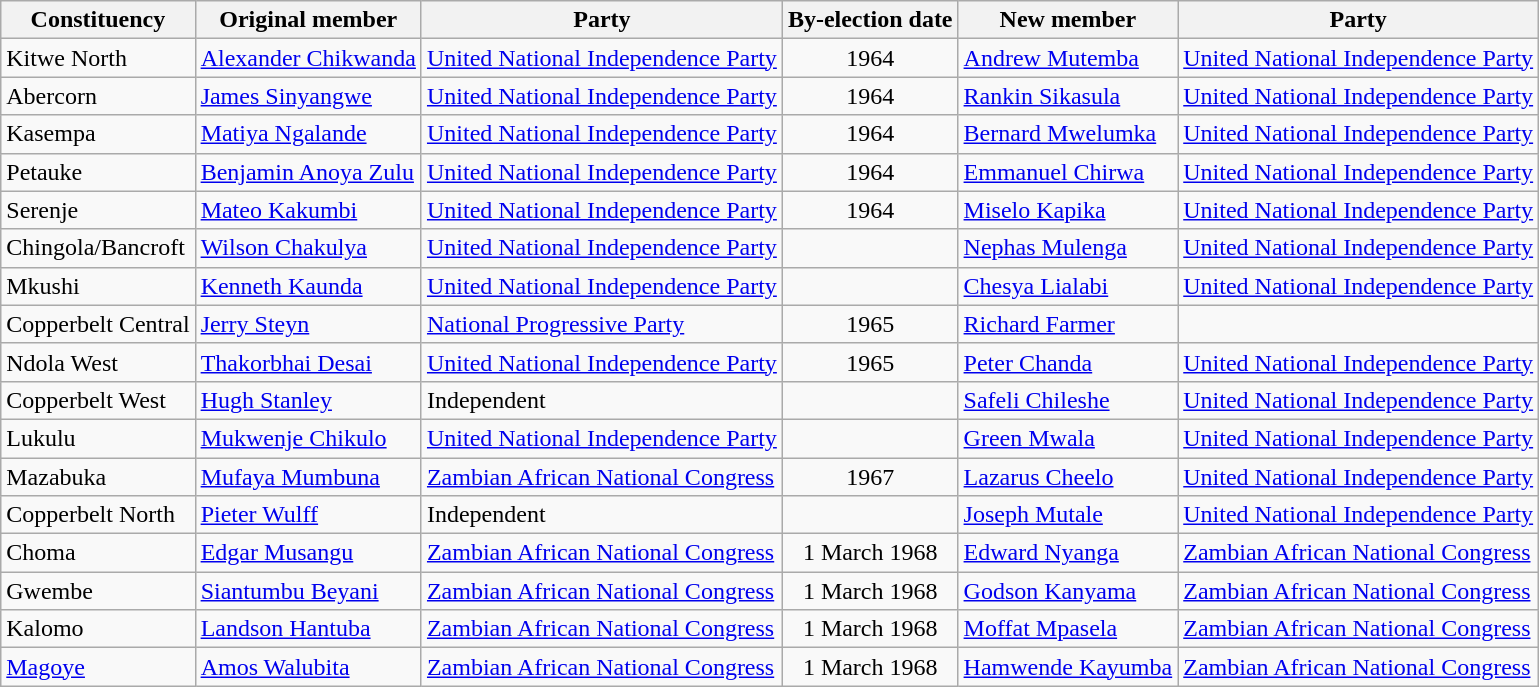<table class="wikitable sortable">
<tr>
<th>Constituency</th>
<th>Original member</th>
<th>Party</th>
<th>By-election date</th>
<th>New member</th>
<th>Party</th>
</tr>
<tr>
<td>Kitwe North</td>
<td><a href='#'>Alexander Chikwanda</a></td>
<td><a href='#'>United National Independence Party</a></td>
<td align=center>1964</td>
<td><a href='#'>Andrew Mutemba</a></td>
<td><a href='#'>United National Independence Party</a></td>
</tr>
<tr>
<td>Abercorn</td>
<td><a href='#'>James Sinyangwe</a></td>
<td><a href='#'>United National Independence Party</a></td>
<td align=center>1964</td>
<td><a href='#'>Rankin Sikasula</a></td>
<td><a href='#'>United National Independence Party</a></td>
</tr>
<tr>
<td>Kasempa</td>
<td><a href='#'>Matiya Ngalande</a></td>
<td><a href='#'>United National Independence Party</a></td>
<td align=center>1964</td>
<td><a href='#'>Bernard Mwelumka</a></td>
<td><a href='#'>United National Independence Party</a></td>
</tr>
<tr>
<td>Petauke</td>
<td><a href='#'>Benjamin Anoya Zulu</a></td>
<td><a href='#'>United National Independence Party</a></td>
<td align=center>1964</td>
<td><a href='#'>Emmanuel Chirwa</a></td>
<td><a href='#'>United National Independence Party</a></td>
</tr>
<tr>
<td>Serenje</td>
<td><a href='#'>Mateo Kakumbi</a></td>
<td><a href='#'>United National Independence Party</a></td>
<td align=center>1964</td>
<td><a href='#'>Miselo Kapika</a></td>
<td><a href='#'>United National Independence Party</a></td>
</tr>
<tr>
<td>Chingola/Bancroft</td>
<td><a href='#'>Wilson Chakulya</a></td>
<td><a href='#'>United National Independence Party</a></td>
<td></td>
<td><a href='#'>Nephas Mulenga</a></td>
<td><a href='#'>United National Independence Party</a></td>
</tr>
<tr>
<td>Mkushi</td>
<td><a href='#'>Kenneth Kaunda</a></td>
<td><a href='#'>United National Independence Party</a></td>
<td></td>
<td><a href='#'>Chesya Lialabi</a></td>
<td><a href='#'>United National Independence Party</a></td>
</tr>
<tr>
<td>Copperbelt Central</td>
<td><a href='#'>Jerry Steyn</a></td>
<td><a href='#'>National Progressive Party</a></td>
<td align=center>1965</td>
<td><a href='#'>Richard Farmer</a></td>
<td></td>
</tr>
<tr>
<td>Ndola West</td>
<td><a href='#'>Thakorbhai Desai</a></td>
<td><a href='#'>United National Independence Party</a></td>
<td align=center>1965</td>
<td><a href='#'>Peter Chanda</a></td>
<td><a href='#'>United National Independence Party</a></td>
</tr>
<tr>
<td>Copperbelt West</td>
<td><a href='#'>Hugh Stanley</a></td>
<td>Independent</td>
<td></td>
<td><a href='#'>Safeli Chileshe</a></td>
<td><a href='#'>United National Independence Party</a></td>
</tr>
<tr>
<td>Lukulu</td>
<td><a href='#'>Mukwenje Chikulo</a></td>
<td><a href='#'>United National Independence Party</a></td>
<td></td>
<td><a href='#'>Green Mwala</a></td>
<td><a href='#'>United National Independence Party</a></td>
</tr>
<tr>
<td>Mazabuka</td>
<td><a href='#'>Mufaya Mumbuna</a></td>
<td><a href='#'>Zambian African National Congress</a></td>
<td align=center>1967</td>
<td><a href='#'>Lazarus Cheelo</a></td>
<td><a href='#'>United National Independence Party</a></td>
</tr>
<tr>
<td>Copperbelt North</td>
<td><a href='#'>Pieter Wulff</a></td>
<td>Independent</td>
<td></td>
<td><a href='#'>Joseph Mutale</a></td>
<td><a href='#'>United National Independence Party</a></td>
</tr>
<tr>
<td>Choma</td>
<td><a href='#'>Edgar Musangu</a></td>
<td><a href='#'>Zambian African National Congress</a></td>
<td align=center>1 March 1968</td>
<td><a href='#'>Edward Nyanga</a></td>
<td><a href='#'>Zambian African National Congress</a></td>
</tr>
<tr>
<td>Gwembe</td>
<td><a href='#'>Siantumbu Beyani</a></td>
<td><a href='#'>Zambian African National Congress</a></td>
<td align=center>1 March 1968</td>
<td><a href='#'>Godson Kanyama</a></td>
<td><a href='#'>Zambian African National Congress</a></td>
</tr>
<tr>
<td>Kalomo</td>
<td><a href='#'>Landson Hantuba</a></td>
<td><a href='#'>Zambian African National Congress</a></td>
<td align=center>1 March 1968</td>
<td><a href='#'>Moffat Mpasela</a></td>
<td><a href='#'>Zambian African National Congress</a></td>
</tr>
<tr>
<td><a href='#'>Magoye</a></td>
<td><a href='#'>Amos Walubita</a></td>
<td><a href='#'>Zambian African National Congress</a></td>
<td align=center>1 March 1968</td>
<td><a href='#'>Hamwende Kayumba</a></td>
<td><a href='#'>Zambian African National Congress</a></td>
</tr>
</table>
